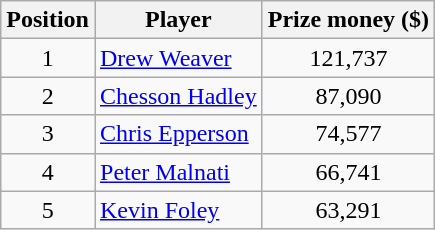<table class="wikitable">
<tr>
<th>Position</th>
<th>Player</th>
<th>Prize money ($)</th>
</tr>
<tr>
<td align=center>1</td>
<td> <a href='#'>Drew Weaver</a></td>
<td align=center>121,737</td>
</tr>
<tr>
<td align=center>2</td>
<td> <a href='#'>Chesson Hadley</a></td>
<td align=center>87,090</td>
</tr>
<tr>
<td align=center>3</td>
<td> <a href='#'>Chris Epperson</a></td>
<td align=center>74,577</td>
</tr>
<tr>
<td align=center>4</td>
<td> <a href='#'>Peter Malnati</a></td>
<td align=center>66,741</td>
</tr>
<tr>
<td align=center>5</td>
<td> <a href='#'>Kevin Foley</a></td>
<td align=center>63,291</td>
</tr>
</table>
